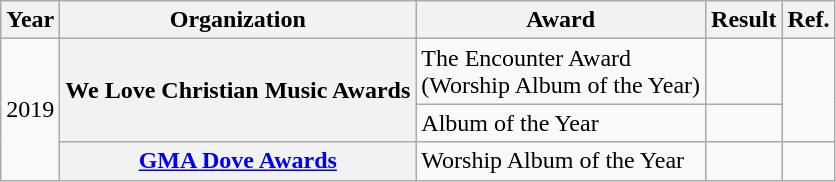<table class="wikitable plainrowheaders">
<tr>
<th>Year</th>
<th>Organization</th>
<th>Award</th>
<th>Result</th>
<th>Ref.</th>
</tr>
<tr>
<td rowspan="3">2019</td>
<th scope="row" rowspan="2">We Love Christian Music Awards</th>
<td>The Encounter Award <br> (Worship Album of the Year)</td>
<td></td>
<td rowspan="2" style="text-align:center;"></td>
</tr>
<tr>
<td>Album of the Year</td>
<td></td>
</tr>
<tr>
<th scope="row"><a href='#'>GMA Dove Awards</a></th>
<td>Worship Album of the Year</td>
<td></td>
<td style="text-align:center;"></td>
</tr>
</table>
